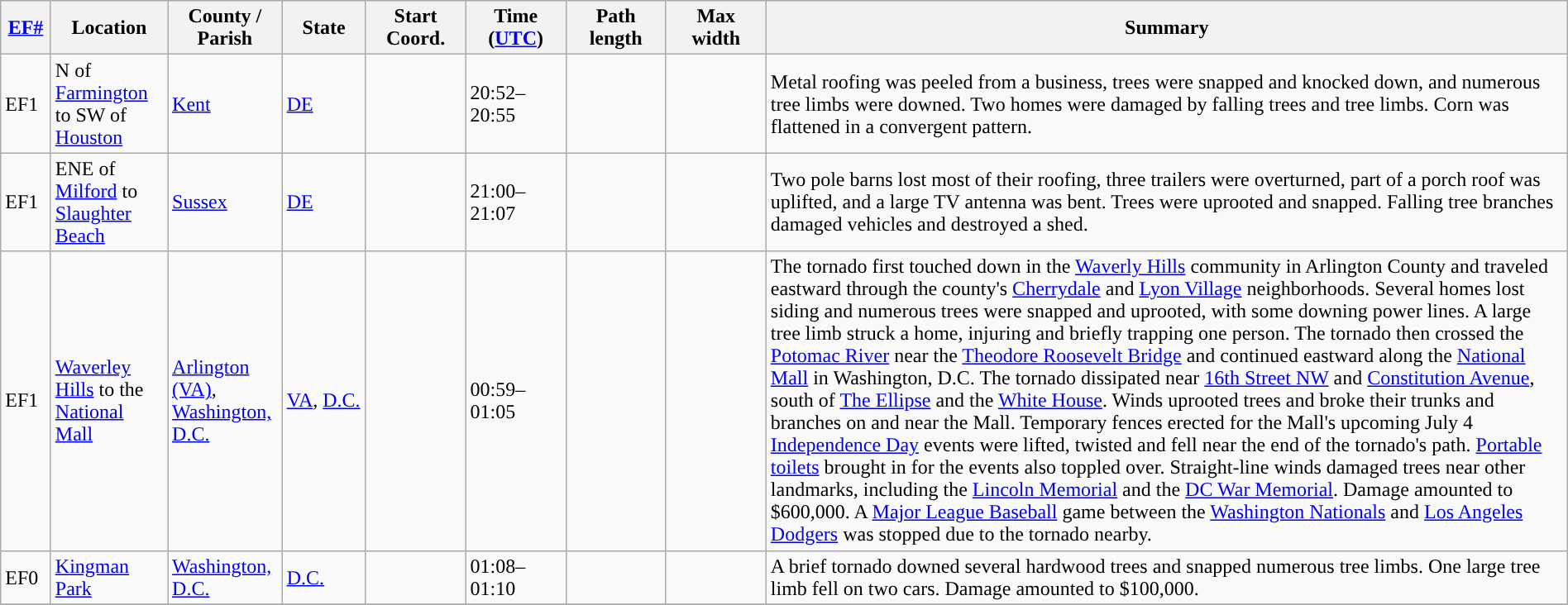<table class="wikitable sortable" style="width:100%;">
<tr>
<th scope="col"  style="width:3%; text-align:center;"><a href='#'>EF#</a></th>
<th scope="col"  style="width:7%; text-align:center;" class="unsortable">Location</th>
<th scope="col"  style="width:6%; text-align:center;" class="unsortable">County / Parish</th>
<th scope="col"  style="width:5%; text-align:center;">State</th>
<th scope="col"  style="width:6%; text-align:center;">Start Coord.</th>
<th scope="col"  style="width:6%; text-align:center;">Time (<a href='#'>UTC</a>)</th>
<th scope="col"  style="width:6%; text-align:center;">Path length</th>
<th scope="col"  style="width:6%; text-align:center;">Max width</th>
<th scope="col" class="unsortable" style="width:48%; text-align:center;">Summary</th>
</tr>
<tr>
<td>EF1</td>
<td>N of <a href='#'>Farmington</a> to SW of <a href='#'>Houston</a></td>
<td><a href='#'>Kent</a></td>
<td><a href='#'>DE</a></td>
<td></td>
<td>20:52–20:55</td>
<td></td>
<td></td>
<td>Metal roofing was peeled from a business, trees were snapped and knocked down, and numerous tree limbs were downed. Two homes were damaged by falling trees and tree limbs. Corn was flattened in a convergent pattern.</td>
</tr>
<tr>
<td>EF1</td>
<td>ENE of <a href='#'>Milford</a> to <a href='#'>Slaughter Beach</a></td>
<td><a href='#'>Sussex</a></td>
<td><a href='#'>DE</a></td>
<td></td>
<td>21:00–21:07</td>
<td></td>
<td></td>
<td>Two pole barns lost most of their roofing, three trailers were overturned, part of a porch roof was uplifted, and a large TV antenna was bent. Trees were uprooted and snapped. Falling tree branches damaged vehicles and destroyed a shed.</td>
</tr>
<tr>
<td>EF1</td>
<td><a href='#'>Waverley Hills</a> to the <a href='#'>National Mall</a></td>
<td><a href='#'>Arlington (VA)</a>, <a href='#'>Washington, D.C.</a></td>
<td><a href='#'>VA</a>, <a href='#'>D.C.</a></td>
<td></td>
<td>00:59–01:05</td>
<td></td>
<td></td>
<td>The tornado first touched down in the <a href='#'>Waverly Hills</a> community in Arlington County and traveled eastward through the county's <a href='#'>Cherrydale</a> and <a href='#'>Lyon Village</a> neighborhoods. Several homes lost siding and numerous trees were snapped and uprooted, with some downing power lines. A large tree limb struck a home, injuring and briefly trapping one person. The tornado then crossed the <a href='#'>Potomac River</a> near the <a href='#'>Theodore Roosevelt Bridge</a> and continued eastward along the <a href='#'>National Mall</a> in Washington, D.C.  The tornado dissipated near <a href='#'>16th Street NW</a> and <a href='#'>Constitution Avenue</a>, south of <a href='#'>The Ellipse</a> and the <a href='#'>White House</a>. Winds uprooted trees and broke their trunks and branches on and near the Mall. Temporary fences erected for the Mall's upcoming July 4 <a href='#'>Independence Day</a> events were lifted, twisted and fell near the end of the tornado's path. <a href='#'>Portable toilets</a> brought in for the events also toppled over. Straight-line winds damaged trees near other landmarks, including the <a href='#'>Lincoln Memorial</a> and the <a href='#'>DC War Memorial</a>. Damage amounted to $600,000. A <a href='#'>Major League Baseball</a> game between the <a href='#'>Washington Nationals</a> and <a href='#'>Los Angeles Dodgers</a> was stopped due to the tornado nearby.</td>
</tr>
<tr>
<td>EF0</td>
<td><a href='#'>Kingman Park</a></td>
<td><a href='#'>Washington, D.C.</a></td>
<td><a href='#'>D.C.</a></td>
<td></td>
<td>01:08–01:10</td>
<td></td>
<td></td>
<td>A brief tornado downed several hardwood trees and snapped numerous tree limbs. One large tree limb fell on two cars. Damage amounted to $100,000.</td>
</tr>
<tr>
</tr>
</table>
